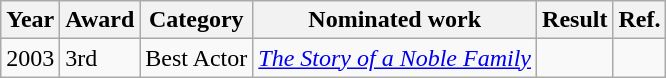<table class="wikitable">
<tr>
<th>Year</th>
<th>Award</th>
<th>Category</th>
<th>Nominated work</th>
<th>Result</th>
<th>Ref.</th>
</tr>
<tr>
<td>2003</td>
<td>3rd</td>
<td>Best Actor</td>
<td><em><a href='#'>The Story of a Noble Family</a></em></td>
<td></td>
<td></td>
</tr>
</table>
